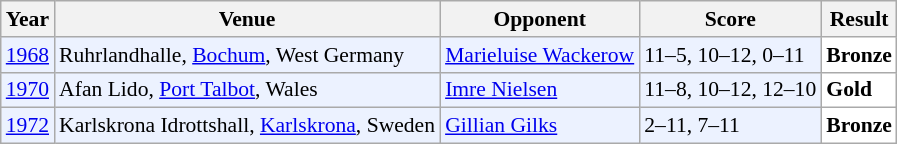<table class="sortable wikitable" style="font-size: 90%;">
<tr>
<th>Year</th>
<th>Venue</th>
<th>Opponent</th>
<th>Score</th>
<th>Result</th>
</tr>
<tr style="background:#ECF2FF">
<td align="center"><a href='#'>1968</a></td>
<td align="left">Ruhrlandhalle, <a href='#'>Bochum</a>, West Germany</td>
<td align="left"> <a href='#'>Marieluise Wackerow</a></td>
<td align="left">11–5, 10–12, 0–11</td>
<td style="text-align:left; background:white"> <strong>Bronze</strong></td>
</tr>
<tr style="background:#ECF2FF">
<td align="center"><a href='#'>1970</a></td>
<td align="left">Afan Lido, <a href='#'>Port Talbot</a>, Wales</td>
<td align="left"> <a href='#'>Imre Nielsen</a></td>
<td align="left">11–8, 10–12, 12–10</td>
<td style="text-align:left; background:white"> <strong>Gold</strong></td>
</tr>
<tr style="background:#ECF2FF">
<td align="center"><a href='#'>1972</a></td>
<td align="left">Karlskrona Idrottshall, <a href='#'>Karlskrona</a>, Sweden</td>
<td align="left"> <a href='#'>Gillian Gilks</a></td>
<td align="left">2–11, 7–11</td>
<td style="text-align:left; background:white"> <strong>Bronze</strong></td>
</tr>
</table>
